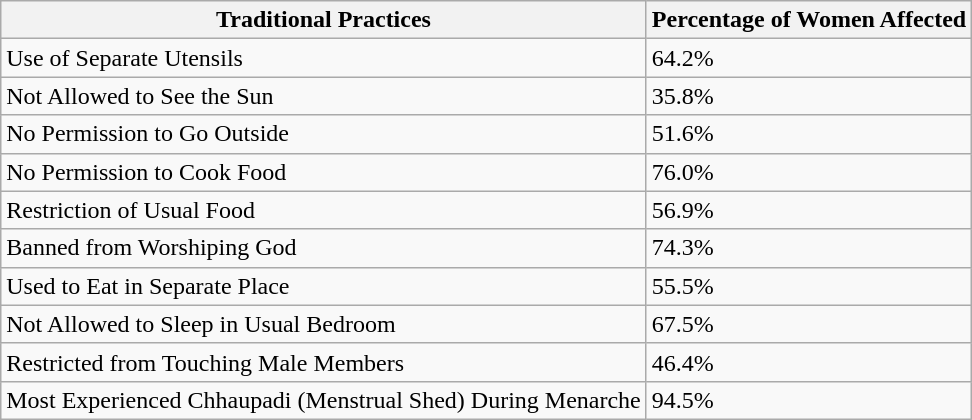<table class="wikitable">
<tr>
<th>Traditional Practices</th>
<th>Percentage of Women Affected</th>
</tr>
<tr>
<td>Use of Separate Utensils</td>
<td>64.2%</td>
</tr>
<tr>
<td>Not Allowed to See the Sun</td>
<td>35.8%</td>
</tr>
<tr>
<td>No Permission to Go Outside</td>
<td>51.6%</td>
</tr>
<tr>
<td>No Permission to Cook Food</td>
<td>76.0%</td>
</tr>
<tr>
<td>Restriction of Usual Food</td>
<td>56.9%</td>
</tr>
<tr>
<td>Banned from Worshiping God</td>
<td>74.3%</td>
</tr>
<tr>
<td>Used to Eat in Separate Place</td>
<td>55.5%</td>
</tr>
<tr>
<td>Not Allowed to Sleep in Usual Bedroom</td>
<td>67.5%</td>
</tr>
<tr>
<td>Restricted from Touching Male Members</td>
<td>46.4%</td>
</tr>
<tr>
<td>Most Experienced Chhaupadi (Menstrual Shed) During Menarche</td>
<td>94.5%</td>
</tr>
</table>
